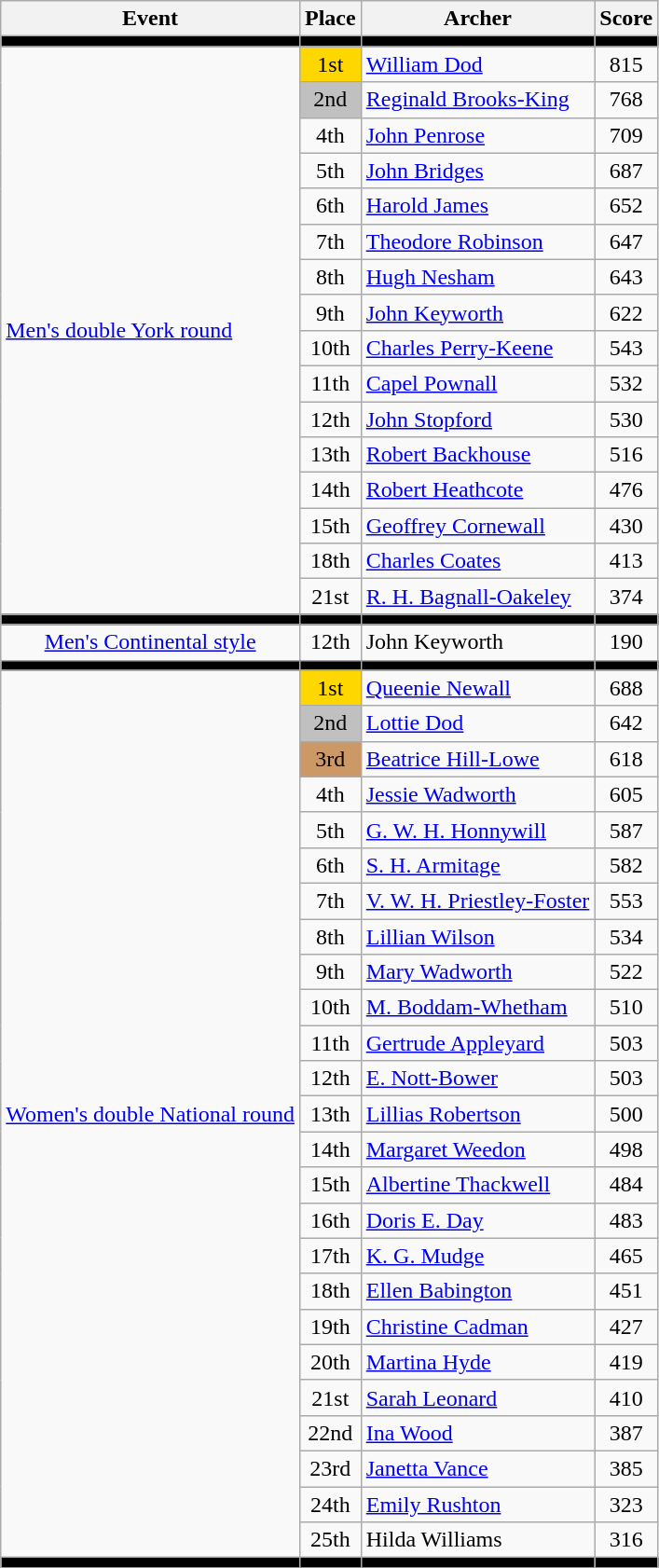<table class=wikitable>
<tr>
<th>Event</th>
<th>Place</th>
<th>Archer</th>
<th>Score</th>
</tr>
<tr bgcolor=black>
<td></td>
<td></td>
<td></td>
<td></td>
</tr>
<tr>
<td rowspan=16 align=left><a href='#'>Men's double York round</a></td>
<td bgcolor=gold align=center>1st</td>
<td><a href='#'>William Dod</a></td>
<td align=center>815</td>
</tr>
<tr>
<td bgcolor=silver align=center>2nd</td>
<td><a href='#'>Reginald Brooks-King</a></td>
<td align=center>768</td>
</tr>
<tr>
<td align=center>4th</td>
<td><a href='#'>John Penrose</a></td>
<td align=center>709</td>
</tr>
<tr>
<td align=center>5th</td>
<td><a href='#'>John Bridges</a></td>
<td align=center>687</td>
</tr>
<tr>
<td align=center>6th</td>
<td><a href='#'>Harold James</a></td>
<td align=center>652</td>
</tr>
<tr>
<td align=center>7th</td>
<td><a href='#'>Theodore Robinson</a></td>
<td align=center>647</td>
</tr>
<tr>
<td align=center>8th</td>
<td><a href='#'>Hugh Nesham</a></td>
<td align=center>643</td>
</tr>
<tr>
<td align=center>9th</td>
<td><a href='#'>John Keyworth</a></td>
<td align=center>622</td>
</tr>
<tr>
<td align=center>10th</td>
<td><a href='#'>Charles Perry-Keene</a></td>
<td align=center>543</td>
</tr>
<tr>
<td align=center>11th</td>
<td><a href='#'>Capel Pownall</a></td>
<td align=center>532</td>
</tr>
<tr>
<td align=center>12th</td>
<td><a href='#'>John Stopford</a></td>
<td align=center>530</td>
</tr>
<tr>
<td align=center>13th</td>
<td><a href='#'>Robert Backhouse</a></td>
<td align=center>516</td>
</tr>
<tr>
<td align=center>14th</td>
<td><a href='#'>Robert Heathcote</a></td>
<td align=center>476</td>
</tr>
<tr>
<td align=center>15th</td>
<td><a href='#'>Geoffrey Cornewall</a></td>
<td align=center>430</td>
</tr>
<tr>
<td align=center>18th</td>
<td><a href='#'>Charles Coates</a></td>
<td align=center>413</td>
</tr>
<tr>
<td align=center>21st</td>
<td><a href='#'>R. H. Bagnall-Oakeley</a></td>
<td align=center>374</td>
</tr>
<tr bgcolor=black>
<td></td>
<td></td>
<td></td>
<td></td>
</tr>
<tr>
<td align=center align=left><a href='#'>Men's Continental style</a></td>
<td align=center>12th</td>
<td>John Keyworth</td>
<td align=center>190</td>
</tr>
<tr bgcolor=black>
<td></td>
<td></td>
<td></td>
<td></td>
</tr>
<tr>
<td rowspan=25 align=left><a href='#'>Women's double National round</a></td>
<td bgcolor=gold align=center>1st</td>
<td><a href='#'>Queenie Newall</a></td>
<td align=center>688</td>
</tr>
<tr>
<td bgcolor=silver align=center>2nd</td>
<td><a href='#'>Lottie Dod</a></td>
<td align=center>642</td>
</tr>
<tr>
<td bgcolor=cc9966 align=center>3rd</td>
<td><a href='#'>Beatrice Hill-Lowe</a></td>
<td align=center>618</td>
</tr>
<tr>
<td align=center>4th</td>
<td><a href='#'>Jessie Wadworth</a></td>
<td align=center>605</td>
</tr>
<tr>
<td align=center>5th</td>
<td><a href='#'>G. W. H. Honnywill</a></td>
<td align=center>587</td>
</tr>
<tr>
<td align=center>6th</td>
<td><a href='#'>S. H. Armitage</a></td>
<td align=center>582</td>
</tr>
<tr>
<td align=center>7th</td>
<td><a href='#'>V. W. H. Priestley-Foster</a></td>
<td align=center>553</td>
</tr>
<tr>
<td align=center>8th</td>
<td><a href='#'>Lillian Wilson</a></td>
<td align=center>534</td>
</tr>
<tr>
<td align=center>9th</td>
<td><a href='#'>Mary Wadworth</a></td>
<td align=center>522</td>
</tr>
<tr>
<td align=center>10th</td>
<td><a href='#'>M. Boddam-Whetham</a></td>
<td align=center>510</td>
</tr>
<tr>
<td align=center>11th</td>
<td><a href='#'>Gertrude Appleyard</a></td>
<td align=center>503</td>
</tr>
<tr>
<td align=center>12th</td>
<td><a href='#'>E. Nott-Bower</a></td>
<td align=center>503</td>
</tr>
<tr>
<td align=center>13th</td>
<td><a href='#'>Lillias Robertson</a></td>
<td align=center>500</td>
</tr>
<tr>
<td align=center>14th</td>
<td><a href='#'>Margaret Weedon</a></td>
<td align=center>498</td>
</tr>
<tr>
<td align=center>15th</td>
<td><a href='#'>Albertine Thackwell</a></td>
<td align=center>484</td>
</tr>
<tr>
<td align=center>16th</td>
<td><a href='#'>Doris E. Day</a></td>
<td align=center>483</td>
</tr>
<tr>
<td align=center>17th</td>
<td><a href='#'>K. G. Mudge</a></td>
<td align=center>465</td>
</tr>
<tr>
<td align=center>18th</td>
<td><a href='#'>Ellen Babington</a></td>
<td align=center>451</td>
</tr>
<tr>
<td align=center>19th</td>
<td><a href='#'>Christine Cadman</a></td>
<td align=center>427</td>
</tr>
<tr>
<td align=center>20th</td>
<td><a href='#'>Martina Hyde</a></td>
<td align=center>419</td>
</tr>
<tr>
<td align=center>21st</td>
<td><a href='#'>Sarah Leonard</a></td>
<td align=center>410</td>
</tr>
<tr>
<td align=center>22nd</td>
<td><a href='#'>Ina Wood</a></td>
<td align=center>387</td>
</tr>
<tr>
<td align=center>23rd</td>
<td><a href='#'>Janetta Vance</a></td>
<td align=center>385</td>
</tr>
<tr>
<td align=center>24th</td>
<td><a href='#'>Emily Rushton</a></td>
<td align=center>323</td>
</tr>
<tr>
<td align=center>25th</td>
<td>Hilda Williams</td>
<td align=center>316</td>
</tr>
<tr bgcolor=black>
<td></td>
<td></td>
<td></td>
<td></td>
</tr>
</table>
